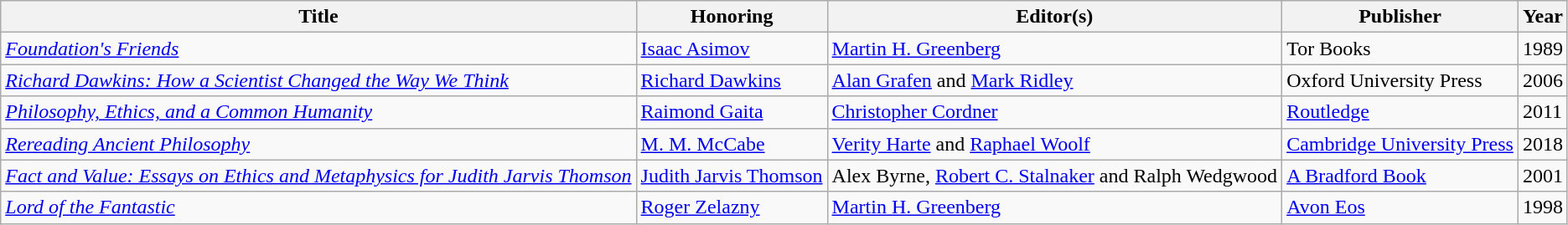<table class="wikitable">
<tr>
<th>Title</th>
<th>Honoring</th>
<th>Editor(s)</th>
<th>Publisher</th>
<th>Year</th>
</tr>
<tr>
<td><em><a href='#'>Foundation's Friends</a></em></td>
<td><a href='#'>Isaac Asimov</a></td>
<td><a href='#'>Martin H. Greenberg</a></td>
<td>Tor Books</td>
<td>1989</td>
</tr>
<tr>
<td><em><a href='#'>Richard Dawkins: How a Scientist Changed the Way We Think</a></em></td>
<td><a href='#'>Richard Dawkins</a></td>
<td><a href='#'>Alan Grafen</a> and <a href='#'>Mark Ridley</a></td>
<td>Oxford University Press</td>
<td>2006</td>
</tr>
<tr>
<td><em><a href='#'>Philosophy, Ethics, and a Common Humanity</a></em></td>
<td><a href='#'>Raimond Gaita</a></td>
<td><a href='#'>Christopher Cordner</a></td>
<td><a href='#'>Routledge</a></td>
<td>2011</td>
</tr>
<tr>
<td><em><a href='#'>Rereading Ancient Philosophy</a></em></td>
<td><a href='#'>M. M. McCabe</a></td>
<td><a href='#'>Verity Harte</a> and <a href='#'>Raphael Woolf</a></td>
<td><a href='#'>Cambridge University Press</a></td>
<td>2018</td>
</tr>
<tr>
<td><em><a href='#'>Fact and Value: Essays on Ethics and Metaphysics for Judith Jarvis Thomson</a></em></td>
<td><a href='#'>Judith Jarvis Thomson</a></td>
<td>Alex Byrne, <a href='#'>Robert C. Stalnaker</a> and Ralph Wedgwood</td>
<td><a href='#'>A Bradford Book</a></td>
<td>2001</td>
</tr>
<tr>
<td><em><a href='#'>Lord of the Fantastic</a></em></td>
<td><a href='#'>Roger Zelazny</a></td>
<td><a href='#'>Martin H. Greenberg</a></td>
<td><a href='#'>Avon Eos</a></td>
<td>1998</td>
</tr>
</table>
